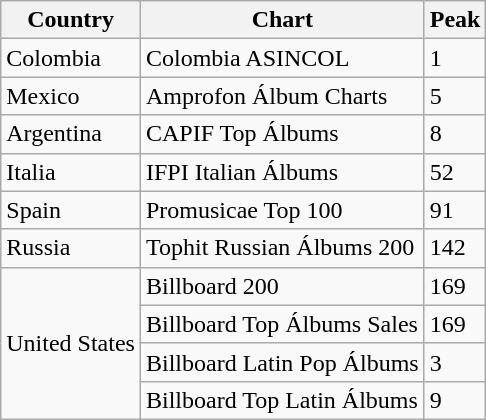<table class="wikitable">
<tr>
<th>Country</th>
<th>Chart</th>
<th>Peak</th>
</tr>
<tr>
<td>Colombia</td>
<td>Colombia ASINCOL</td>
<td>1</td>
</tr>
<tr>
<td>Mexico</td>
<td>Amprofon Álbum Charts</td>
<td>5</td>
</tr>
<tr>
<td>Argentina</td>
<td>CAPIF Top Álbums</td>
<td>8</td>
</tr>
<tr>
<td>Italia</td>
<td>IFPI Italian Álbums</td>
<td>52</td>
</tr>
<tr>
<td>Spain</td>
<td>Promusicae Top 100</td>
<td>91</td>
</tr>
<tr>
<td>Russia</td>
<td>Tophit Russian Álbums 200</td>
<td>142</td>
</tr>
<tr>
<td rowspan="4">United States</td>
<td>Billboard 200</td>
<td>169</td>
</tr>
<tr>
<td>Billboard Top Álbums Sales</td>
<td>169</td>
</tr>
<tr>
<td>Billboard Latin Pop Álbums</td>
<td>3</td>
</tr>
<tr>
<td>Billboard Top Latin Álbums</td>
<td>9</td>
</tr>
</table>
